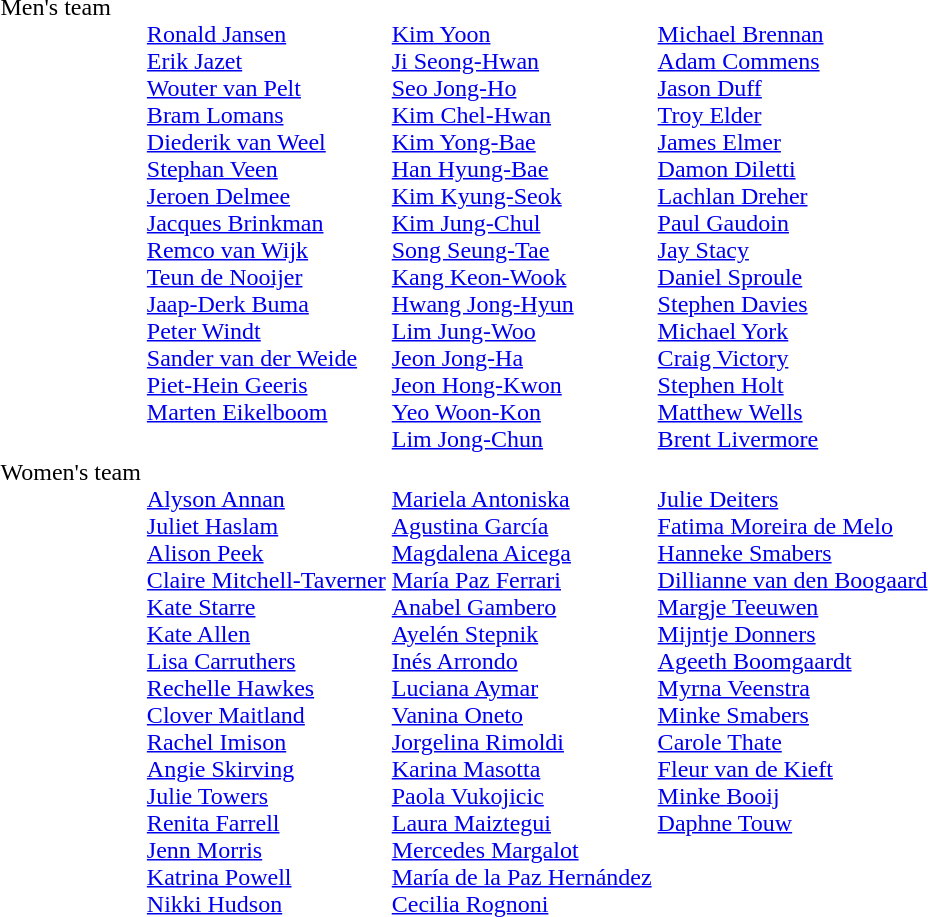<table>
<tr valign="top">
<td>Men's team<br></td>
<td><br><a href='#'>Ronald Jansen</a><br><a href='#'>Erik Jazet</a><br><a href='#'>Wouter van Pelt</a><br><a href='#'>Bram Lomans</a><br><a href='#'>Diederik van Weel</a><br><a href='#'>Stephan Veen</a><br><a href='#'>Jeroen Delmee</a><br><a href='#'>Jacques Brinkman</a><br><a href='#'>Remco van Wijk</a><br><a href='#'>Teun de Nooijer</a><br><a href='#'>Jaap-Derk Buma</a><br><a href='#'>Peter Windt</a><br><a href='#'>Sander van der Weide</a><br><a href='#'>Piet-Hein Geeris</a><br><a href='#'>Marten Eikelboom</a></td>
<td><br><a href='#'>Kim Yoon</a><br><a href='#'>Ji Seong-Hwan</a><br><a href='#'>Seo Jong-Ho</a><br><a href='#'>Kim Chel-Hwan</a><br><a href='#'>Kim Yong-Bae</a><br><a href='#'>Han Hyung-Bae</a><br><a href='#'>Kim Kyung-Seok</a><br><a href='#'>Kim Jung-Chul</a><br><a href='#'>Song Seung-Tae</a><br><a href='#'>Kang Keon-Wook</a><br><a href='#'>Hwang Jong-Hyun</a><br><a href='#'>Lim Jung-Woo</a><br><a href='#'>Jeon Jong-Ha</a><br><a href='#'>Jeon Hong-Kwon</a><br><a href='#'>Yeo Woon-Kon</a><br><a href='#'>Lim Jong-Chun</a></td>
<td><br><a href='#'>Michael Brennan</a><br><a href='#'>Adam Commens</a><br><a href='#'>Jason Duff</a><br><a href='#'>Troy Elder</a><br><a href='#'>James Elmer</a><br><a href='#'>Damon Diletti</a><br><a href='#'>Lachlan Dreher</a><br><a href='#'>Paul Gaudoin</a><br><a href='#'>Jay Stacy</a><br><a href='#'>Daniel Sproule</a><br><a href='#'>Stephen Davies</a><br><a href='#'>Michael York</a><br><a href='#'>Craig Victory</a><br><a href='#'>Stephen Holt</a><br><a href='#'>Matthew Wells</a><br><a href='#'>Brent Livermore</a></td>
</tr>
<tr valign="top">
<td>Women's team<br></td>
<td><br><a href='#'>Alyson Annan</a><br><a href='#'>Juliet Haslam</a><br><a href='#'>Alison Peek</a><br><a href='#'>Claire Mitchell-Taverner</a><br><a href='#'>Kate Starre</a><br><a href='#'>Kate Allen</a><br><a href='#'>Lisa Carruthers</a><br><a href='#'>Rechelle Hawkes</a><br><a href='#'>Clover Maitland</a><br><a href='#'>Rachel Imison</a><br><a href='#'>Angie Skirving</a><br><a href='#'>Julie Towers</a><br><a href='#'>Renita Farrell</a><br><a href='#'>Jenn Morris</a><br><a href='#'>Katrina Powell</a><br><a href='#'>Nikki Hudson</a></td>
<td><br><a href='#'>Mariela Antoniska</a><br><a href='#'>Agustina García</a><br><a href='#'>Magdalena Aicega</a><br><a href='#'>María Paz Ferrari</a><br><a href='#'>Anabel Gambero</a><br><a href='#'>Ayelén Stepnik</a><br><a href='#'>Inés Arrondo</a><br><a href='#'>Luciana Aymar</a><br><a href='#'>Vanina Oneto</a><br><a href='#'>Jorgelina Rimoldi</a><br><a href='#'>Karina Masotta</a><br><a href='#'>Paola Vukojicic</a><br><a href='#'>Laura Maiztegui</a><br><a href='#'>Mercedes Margalot</a><br><a href='#'>María de la Paz Hernández</a><br><a href='#'>Cecilia Rognoni</a></td>
<td><br><a href='#'>Julie Deiters</a><br><a href='#'>Fatima Moreira de Melo</a><br><a href='#'>Hanneke Smabers</a><br><a href='#'>Dillianne van den Boogaard</a><br><a href='#'>Margje Teeuwen</a><br><a href='#'>Mijntje Donners</a><br><a href='#'>Ageeth Boomgaardt</a><br><a href='#'>Myrna Veenstra</a><br><a href='#'>Minke Smabers</a><br><a href='#'>Carole Thate</a><br><a href='#'>Fleur van de Kieft</a><br><a href='#'>Minke Booij</a><br><a href='#'>Daphne Touw</a></td>
</tr>
</table>
